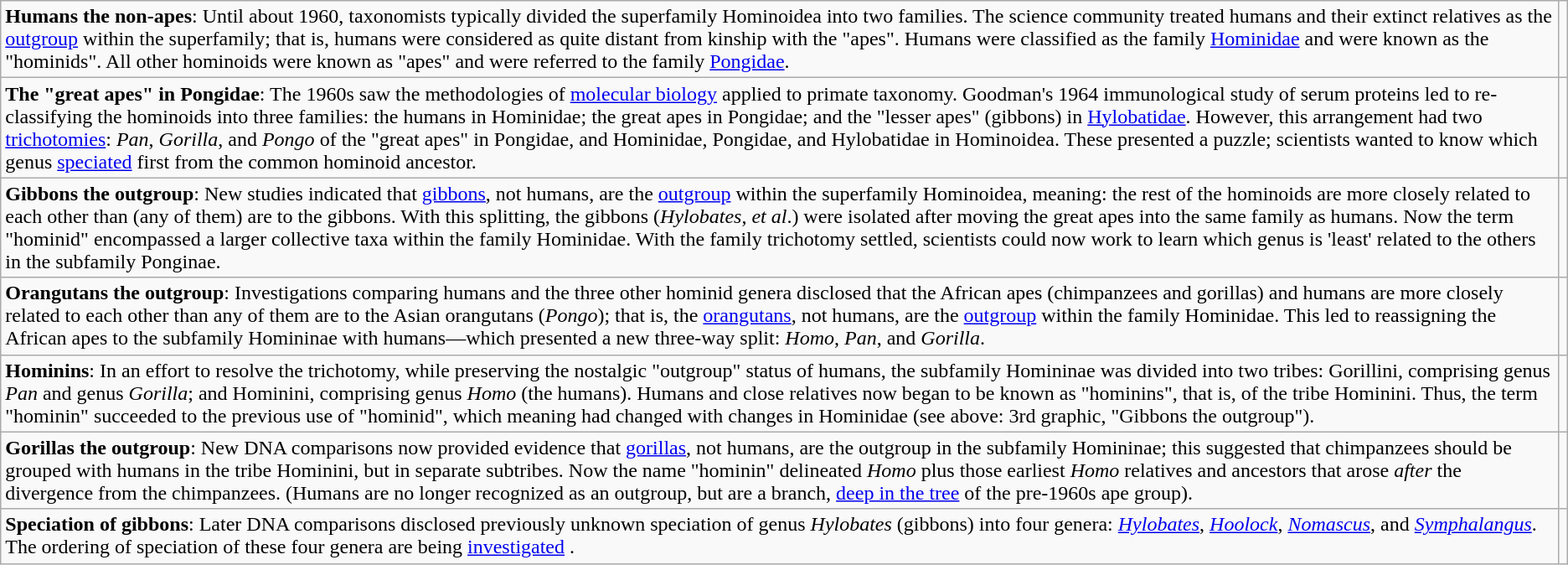<table class="wikitable">
<tr>
<td><strong>Humans the non-apes</strong>: Until about 1960, taxonomists typically divided the superfamily Hominoidea into two families. The science community treated humans and their extinct relatives as the <a href='#'>outgroup</a> within the superfamily; that is, humans were considered as quite distant from kinship with the "apes". Humans were classified as the family <a href='#'>Hominidae</a> and were known as the "hominids". All other hominoids were known as "apes" and were referred to the family <a href='#'>Pongidae</a>.</td>
<td></td>
</tr>
<tr>
<td><strong>The "great apes" in Pongidae</strong>: The 1960s saw the methodologies of <a href='#'>molecular biology</a> applied to primate taxonomy. Goodman's 1964 immunological study of serum proteins led to re-classifying the hominoids into three families: the humans in Hominidae; the great apes in Pongidae; and the "lesser apes" (gibbons) in <a href='#'>Hylobatidae</a>. However, this arrangement had two <a href='#'>trichotomies</a>: <em>Pan</em>, <em>Gorilla</em>, and <em>Pongo</em> of the "great apes" in Pongidae, and Hominidae, Pongidae, and Hylobatidae in Hominoidea. These presented a puzzle; scientists wanted to know which genus <a href='#'>speciated</a> first from the common hominoid ancestor.</td>
<td></td>
</tr>
<tr>
<td><strong>Gibbons the outgroup</strong>: New studies indicated that <a href='#'>gibbons</a>, not humans, are the <a href='#'>outgroup</a> within the superfamily Hominoidea, meaning: the rest of the hominoids are more closely related to each other than (any of them) are to the gibbons. With this splitting, the gibbons (<em>Hylobates</em>, <em>et al</em>.) were isolated after moving the great apes into the same family as humans. Now the term "hominid" encompassed a larger collective taxa within the family Hominidae. With the family trichotomy settled, scientists could now work to learn which genus is 'least' related to the others in the subfamily Ponginae.</td>
<td></td>
</tr>
<tr>
<td><strong>Orangutans the outgroup</strong>: Investigations comparing humans and the three other hominid genera disclosed that the African apes (chimpanzees and gorillas) and humans are more closely related to each other than any of them are to the Asian orangutans (<em>Pongo</em>); that is, the <a href='#'>orangutans</a>, not humans, are the <a href='#'>outgroup</a> within the family Hominidae. This led to reassigning the African apes to the subfamily Homininae with humans—which presented a new three-way split: <em>Homo</em>, <em>Pan</em>, and <em>Gorilla</em>.</td>
<td></td>
</tr>
<tr>
<td><strong>Hominins</strong>: In an effort to resolve the trichotomy, while preserving the nostalgic "outgroup" status of humans, the subfamily Homininae was divided into two tribes: Gorillini, comprising genus <em>Pan</em> and genus <em>Gorilla</em>; and Hominini, comprising genus <em>Homo</em> (the humans). Humans and close relatives now began to be known as "hominins", that is, of the tribe Hominini. Thus, the term "hominin" succeeded to the previous use of "hominid", which meaning had changed with changes in Hominidae (see above: 3rd graphic, "Gibbons the outgroup").</td>
<td></td>
</tr>
<tr>
<td><strong>Gorillas the outgroup</strong>: New DNA comparisons now provided evidence that <a href='#'>gorillas</a>, not humans, are the outgroup in the subfamily Homininae; this suggested that chimpanzees should be grouped with humans in the tribe Hominini, but in separate subtribes. Now the name "hominin" delineated <em>Homo</em> plus those earliest <em>Homo</em> relatives and ancestors that arose <em>after</em> the divergence from the chimpanzees. (Humans are no longer recognized as an outgroup, but are a branch, <a href='#'>deep in the tree</a> of the pre-1960s ape group).</td>
<td></td>
</tr>
<tr>
<td><strong>Speciation of gibbons</strong>: Later DNA comparisons disclosed previously unknown speciation of genus <em>Hylobates</em> (gibbons) into four genera: <em><a href='#'>Hylobates</a></em>, <em><a href='#'>Hoolock</a></em>, <em><a href='#'>Nomascus</a></em>, and <em><a href='#'>Symphalangus</a></em>. The ordering of speciation of these four genera are being <a href='#'>investigated</a> .</td>
<td></td>
</tr>
</table>
